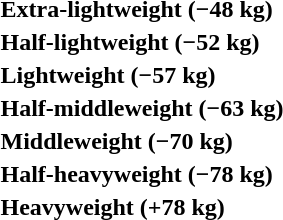<table>
<tr>
<th rowspan=2 style="text-align:left;">Extra-lightweight (−48 kg)</th>
<td rowspan=2></td>
<td rowspan=2></td>
<td></td>
</tr>
<tr>
<td></td>
</tr>
<tr>
<th rowspan=2 style="text-align:left;">Half-lightweight (−52 kg)</th>
<td rowspan=2></td>
<td rowspan=2></td>
<td></td>
</tr>
<tr>
<td></td>
</tr>
<tr>
<th rowspan=2 style="text-align:left;">Lightweight (−57 kg)</th>
<td rowspan=2></td>
<td rowspan=2></td>
<td></td>
</tr>
<tr>
<td></td>
</tr>
<tr>
<th rowspan=2 style="text-align:left;">Half-middleweight (−63 kg)</th>
<td rowspan=2></td>
<td rowspan=2></td>
<td></td>
</tr>
<tr>
<td></td>
</tr>
<tr>
<th rowspan=2 style="text-align:left;">Middleweight (−70 kg)</th>
<td rowspan=2></td>
<td rowspan=2></td>
<td></td>
</tr>
<tr>
<td></td>
</tr>
<tr>
<th rowspan=2 style="text-align:left;">Half-heavyweight (−78 kg)</th>
<td rowspan=2></td>
<td rowspan=2></td>
<td></td>
</tr>
<tr>
<td></td>
</tr>
<tr>
<th rowspan=2 style="text-align:left;">Heavyweight (+78 kg)</th>
<td rowspan=2></td>
<td rowspan=2></td>
<td></td>
</tr>
<tr>
<td></td>
</tr>
</table>
